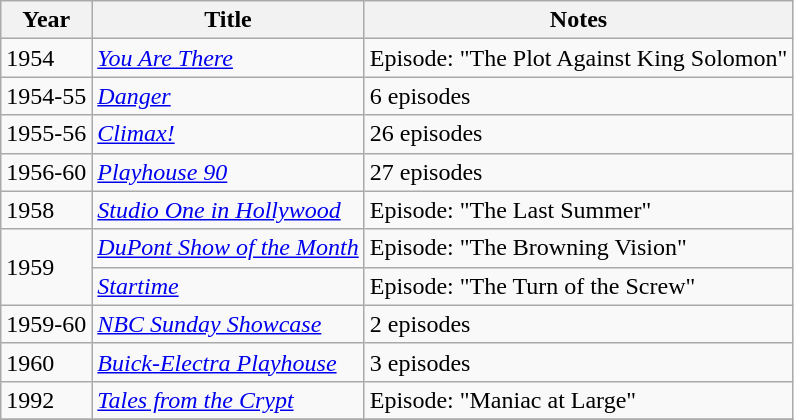<table class="wikitable">
<tr>
<th>Year</th>
<th>Title</th>
<th>Notes</th>
</tr>
<tr>
<td>1954</td>
<td><a href='#'><em>You Are There</em></a></td>
<td>Episode: "The Plot Against King Solomon"</td>
</tr>
<tr>
<td>1954-55</td>
<td><a href='#'><em>Danger</em></a></td>
<td>6 episodes</td>
</tr>
<tr>
<td>1955-56</td>
<td><em><a href='#'>Climax!</a></em></td>
<td>26 episodes</td>
</tr>
<tr>
<td>1956-60</td>
<td><em><a href='#'>Playhouse 90</a></em></td>
<td>27 episodes</td>
</tr>
<tr>
<td>1958</td>
<td><em><a href='#'>Studio One in Hollywood</a></em></td>
<td>Episode: "The Last Summer"</td>
</tr>
<tr>
<td rowspan="2">1959</td>
<td><em><a href='#'>DuPont Show of the Month</a></em></td>
<td>Episode: "The Browning Vision"</td>
</tr>
<tr>
<td><a href='#'><em>Startime</em></a></td>
<td>Episode: "The Turn of the Screw"</td>
</tr>
<tr>
<td>1959-60</td>
<td><em><a href='#'>NBC Sunday Showcase</a></em></td>
<td>2 episodes</td>
</tr>
<tr>
<td>1960</td>
<td><em><a href='#'>Buick-Electra Playhouse</a></em></td>
<td>3 episodes</td>
</tr>
<tr>
<td>1992</td>
<td><a href='#'><em>Tales from the Crypt</em></a></td>
<td>Episode: "Maniac at Large"</td>
</tr>
<tr>
</tr>
</table>
